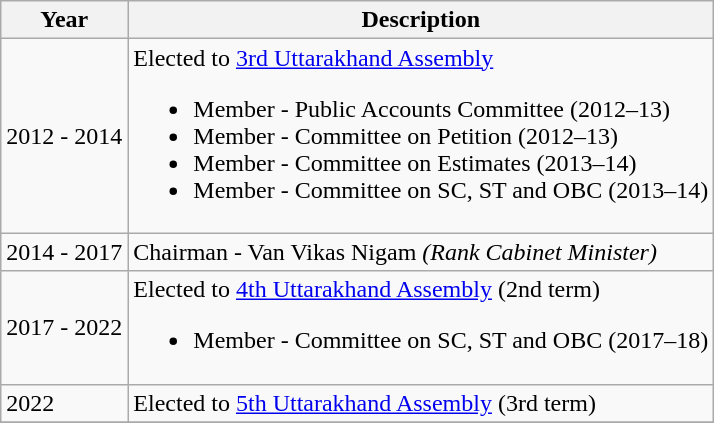<table class="wikitable">
<tr>
<th>Year</th>
<th>Description</th>
</tr>
<tr>
<td>2012 - 2014</td>
<td>Elected to <a href='#'>3rd Uttarakhand Assembly</a><br><ul><li>Member - Public Accounts Committee (2012–13)</li><li>Member - Committee on Petition (2012–13)</li><li>Member - Committee on Estimates (2013–14)</li><li>Member - Committee on SC, ST and OBC (2013–14)</li></ul></td>
</tr>
<tr>
<td>2014 - 2017</td>
<td>Chairman - Van Vikas Nigam <em>(Rank Cabinet Minister)</em></td>
</tr>
<tr>
<td>2017 - 2022</td>
<td>Elected to <a href='#'>4th Uttarakhand Assembly</a> (2nd term)<br><ul><li>Member - Committee on SC, ST and OBC (2017–18)</li></ul></td>
</tr>
<tr>
<td>2022</td>
<td>Elected to <a href='#'>5th Uttarakhand Assembly</a> (3rd term)</td>
</tr>
<tr>
</tr>
</table>
